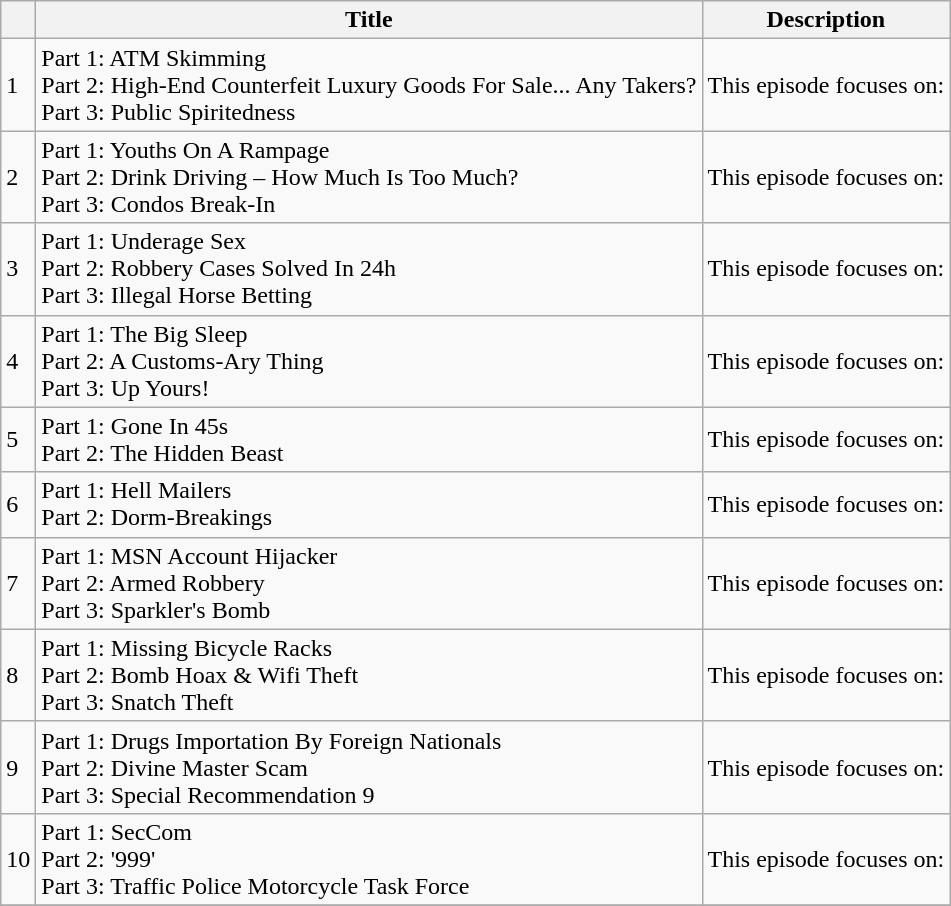<table class="wikitable">
<tr>
<th></th>
<th>Title</th>
<th>Description</th>
</tr>
<tr>
<td>1</td>
<td>Part 1: ATM Skimming <br>Part 2: High-End Counterfeit Luxury Goods For Sale... Any Takers? <br>Part 3: Public Spiritedness</td>
<td>This episode focuses on:</td>
</tr>
<tr>
<td>2</td>
<td>Part 1: Youths On A Rampage <br>Part 2: Drink Driving – How Much Is Too Much? <br>Part 3: Condos Break-In</td>
<td>This episode focuses on:</td>
</tr>
<tr>
<td>3</td>
<td>Part 1: Underage Sex <br>Part 2: Robbery Cases Solved In 24h <br>Part 3: Illegal Horse Betting</td>
<td>This episode focuses on:</td>
</tr>
<tr>
<td>4</td>
<td>Part 1: The Big Sleep <br>Part 2: A Customs-Ary Thing <br>Part 3: Up Yours!</td>
<td>This episode focuses on:</td>
</tr>
<tr>
<td>5</td>
<td>Part 1: Gone In 45s <br>Part 2: The Hidden Beast</td>
<td>This episode focuses on:</td>
</tr>
<tr>
<td>6</td>
<td>Part 1: Hell Mailers <br>Part 2: Dorm-Breakings</td>
<td>This episode focuses on:</td>
</tr>
<tr>
<td>7</td>
<td>Part 1: MSN Account Hijacker <br>Part 2: Armed Robbery <br>Part 3: Sparkler's Bomb</td>
<td>This episode focuses on:</td>
</tr>
<tr>
<td>8</td>
<td>Part 1: Missing Bicycle Racks <br>Part 2: Bomb Hoax & Wifi Theft <br>Part 3: Snatch Theft</td>
<td>This episode focuses on:</td>
</tr>
<tr>
<td>9</td>
<td>Part 1: Drugs Importation By Foreign Nationals <br>Part 2: Divine Master Scam <br>Part 3: Special Recommendation 9</td>
<td>This episode focuses on:</td>
</tr>
<tr>
<td>10</td>
<td>Part 1: SecCom <br>Part 2: '999' <br>Part 3: Traffic Police Motorcycle Task Force</td>
<td>This episode focuses on:</td>
</tr>
<tr>
</tr>
</table>
